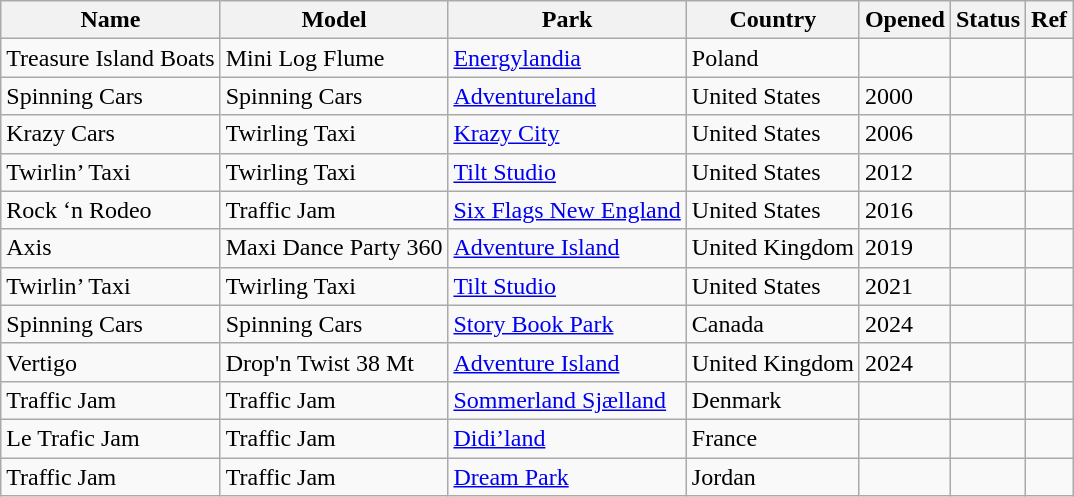<table class="wikitable sortable">
<tr>
<th>Name</th>
<th>Model</th>
<th>Park</th>
<th>Country</th>
<th>Opened</th>
<th>Status</th>
<th class="unsortable">Ref</th>
</tr>
<tr>
<td>Treasure Island Boats</td>
<td>Mini Log Flume</td>
<td><a href='#'>Energylandia</a></td>
<td> Poland</td>
<td></td>
<td></td>
<td></td>
</tr>
<tr>
<td>Spinning Cars</td>
<td>Spinning Cars</td>
<td><a href='#'>Adventureland</a></td>
<td> United States</td>
<td>2000</td>
<td></td>
<td></td>
</tr>
<tr>
<td>Krazy Cars</td>
<td>Twirling Taxi</td>
<td><a href='#'>Krazy City</a></td>
<td> United States</td>
<td>2006</td>
<td></td>
<td></td>
</tr>
<tr>
<td>Twirlin’ Taxi</td>
<td>Twirling Taxi</td>
<td><a href='#'>Tilt Studio</a></td>
<td> United States</td>
<td>2012</td>
<td></td>
<td></td>
</tr>
<tr>
<td>Rock ‘n Rodeo</td>
<td>Traffic Jam</td>
<td><a href='#'>Six Flags New England</a></td>
<td> United States</td>
<td>2016</td>
<td></td>
<td></td>
</tr>
<tr>
<td>Axis</td>
<td>Maxi Dance Party 360</td>
<td><a href='#'>Adventure Island</a></td>
<td> United Kingdom</td>
<td>2019</td>
<td></td>
<td></td>
</tr>
<tr>
<td>Twirlin’ Taxi</td>
<td>Twirling Taxi</td>
<td><a href='#'>Tilt Studio</a></td>
<td> United States</td>
<td>2021</td>
<td></td>
<td></td>
</tr>
<tr>
<td>Spinning Cars</td>
<td>Spinning Cars</td>
<td><a href='#'>Story Book Park</a></td>
<td> Canada</td>
<td>2024</td>
<td></td>
<td></td>
</tr>
<tr>
<td>Vertigo</td>
<td>Drop'n Twist 38 Mt</td>
<td><a href='#'>Adventure Island</a></td>
<td> United Kingdom</td>
<td>2024</td>
<td></td>
<td></td>
</tr>
<tr>
<td>Traffic Jam</td>
<td>Traffic Jam</td>
<td><a href='#'>Sommerland Sjælland</a></td>
<td> Denmark</td>
<td></td>
<td></td>
<td></td>
</tr>
<tr>
<td>Le Trafic Jam</td>
<td>Traffic Jam</td>
<td><a href='#'>Didi’land</a></td>
<td> France</td>
<td></td>
<td></td>
<td></td>
</tr>
<tr>
<td>Traffic Jam</td>
<td>Traffic Jam</td>
<td><a href='#'>Dream Park</a></td>
<td> Jordan</td>
<td></td>
<td></td>
<td></td>
</tr>
</table>
